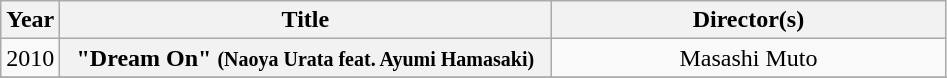<table class="wikitable plainrowheaders"  style="text-align:center;">
<tr>
<th scope="col">Year</th>
<th scope="col" style="width:20em;">Title</th>
<th scope="col" style="width:16em;">Director(s)</th>
</tr>
<tr>
<td rowspan="1">2010</td>
<th scope="row">"Dream On" <small>(Naoya Urata feat. Ayumi Hamasaki)</small></th>
<td rowspan="1">Masashi Muto</td>
</tr>
<tr>
</tr>
<tr>
</tr>
</table>
